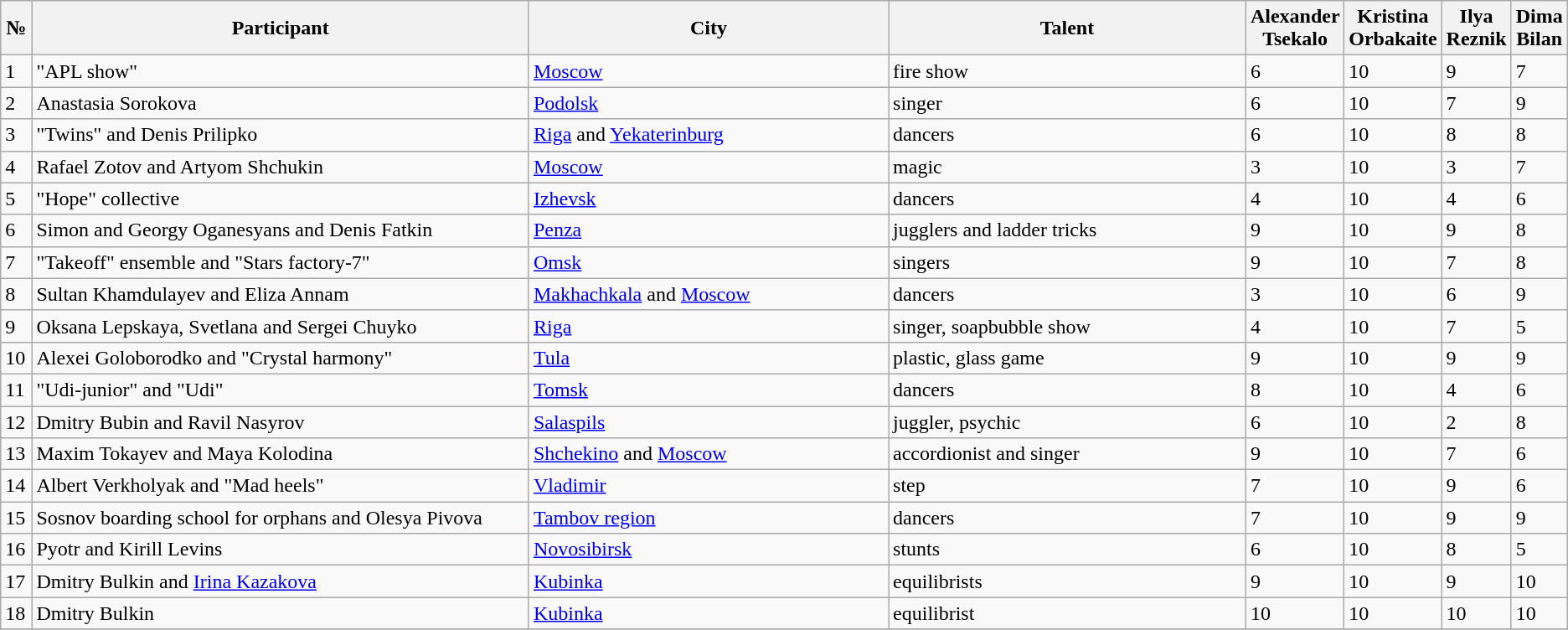<table class="wikitable">
<tr>
<th width="2%">№</th>
<th width="35%">Participant</th>
<th width="25%">City</th>
<th width="25%">Talent</th>
<th width="3%">Alexander Tsekalo</th>
<th width="3%">Kristina Orbakaite</th>
<th width="3%">Ilya Reznik</th>
<th width="3%">Dima Bilan</th>
</tr>
<tr>
<td>1</td>
<td>"APL show"</td>
<td><a href='#'>Moscow</a></td>
<td>fire show</td>
<td>6</td>
<td>10</td>
<td>9</td>
<td>7</td>
</tr>
<tr>
<td>2</td>
<td>Anastasia Sorokova</td>
<td><a href='#'>Podolsk</a></td>
<td>singer</td>
<td>6</td>
<td>10</td>
<td>7</td>
<td>9</td>
</tr>
<tr>
<td>3</td>
<td>"Twins" and Denis Prilipko</td>
<td><a href='#'>Riga</a> and <a href='#'>Yekaterinburg</a></td>
<td>dancers</td>
<td>6</td>
<td>10</td>
<td>8</td>
<td>8</td>
</tr>
<tr>
<td>4</td>
<td>Rafael Zotov and Artyom Shchukin</td>
<td><a href='#'>Moscow</a></td>
<td>magic</td>
<td>3</td>
<td>10</td>
<td>3</td>
<td>7</td>
</tr>
<tr>
<td>5</td>
<td>"Hope" collective</td>
<td><a href='#'>Izhevsk</a></td>
<td>dancers</td>
<td>4</td>
<td>10</td>
<td>4</td>
<td>6</td>
</tr>
<tr>
<td>6</td>
<td>Simon and Georgy Oganesyans and Denis Fatkin</td>
<td><a href='#'>Penza</a></td>
<td>jugglers and ladder tricks</td>
<td>9</td>
<td>10</td>
<td>9</td>
<td>8</td>
</tr>
<tr>
<td>7</td>
<td>"Takeoff" ensemble and "Stars factory-7"</td>
<td><a href='#'>Omsk</a></td>
<td>singers</td>
<td>9</td>
<td>10</td>
<td>7</td>
<td>8</td>
</tr>
<tr>
<td>8</td>
<td>Sultan Khamdulayev and Eliza Annam</td>
<td><a href='#'>Makhachkala</a> and <a href='#'>Moscow</a></td>
<td>dancers</td>
<td>3</td>
<td>10</td>
<td>6</td>
<td>9</td>
</tr>
<tr>
<td>9</td>
<td>Oksana Lepskaya, Svetlana and Sergei Chuyko</td>
<td><a href='#'>Riga</a></td>
<td>singer, soapbubble show</td>
<td>4</td>
<td>10</td>
<td>7</td>
<td>5</td>
</tr>
<tr>
<td>10</td>
<td>Alexei Goloborodko and "Crystal harmony"</td>
<td><a href='#'>Tula</a></td>
<td>plastic, glass game</td>
<td>9</td>
<td>10</td>
<td>9</td>
<td>9</td>
</tr>
<tr>
<td>11</td>
<td>"Udi-junior" and "Udi"</td>
<td><a href='#'>Tomsk</a></td>
<td>dancers</td>
<td>8</td>
<td>10</td>
<td>4</td>
<td>6</td>
</tr>
<tr>
<td>12</td>
<td>Dmitry Bubin and Ravil Nasyrov</td>
<td><a href='#'>Salaspils</a></td>
<td>juggler, psychic</td>
<td>6</td>
<td>10</td>
<td>2</td>
<td>8</td>
</tr>
<tr>
<td>13</td>
<td>Maxim Tokayev and Maya Kolodina</td>
<td><a href='#'>Shchekino</a> and <a href='#'>Moscow</a></td>
<td>accordionist and singer</td>
<td>9</td>
<td>10</td>
<td>7</td>
<td>6</td>
</tr>
<tr>
<td>14</td>
<td>Albert Verkholyak and "Mad heels"</td>
<td><a href='#'>Vladimir</a></td>
<td>step</td>
<td>7</td>
<td>10</td>
<td>9</td>
<td>6</td>
</tr>
<tr>
<td>15</td>
<td>Sosnov boarding school for orphans and Olesya Pivova</td>
<td><a href='#'>Tambov region</a></td>
<td>dancers</td>
<td>7</td>
<td>10</td>
<td>9</td>
<td>9</td>
</tr>
<tr>
<td>16</td>
<td>Pyotr and Kirill Levins</td>
<td><a href='#'>Novosibirsk</a></td>
<td>stunts</td>
<td>6</td>
<td>10</td>
<td>8</td>
<td>5</td>
</tr>
<tr>
<td>17</td>
<td>Dmitry Bulkin and <a href='#'>Irina Kazakova</a></td>
<td><a href='#'>Kubinka</a></td>
<td>equilibrists</td>
<td>9</td>
<td>10</td>
<td>9</td>
<td>10</td>
</tr>
<tr>
<td>18</td>
<td>Dmitry Bulkin</td>
<td><a href='#'>Kubinka</a></td>
<td>equilibrist</td>
<td>10</td>
<td>10</td>
<td>10</td>
<td>10</td>
</tr>
<tr>
</tr>
</table>
